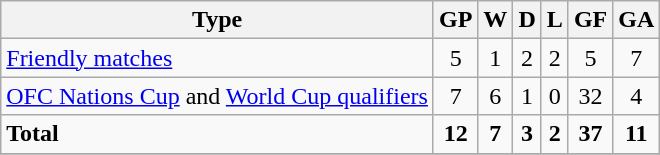<table class="wikitable">
<tr>
<th>Type</th>
<th>GP</th>
<th>W</th>
<th>D</th>
<th>L</th>
<th>GF</th>
<th>GA</th>
</tr>
<tr>
<td align=left><a href='#'>Friendly matches</a></td>
<td align=center>5</td>
<td align=center>1</td>
<td align=center>2</td>
<td align=center>2</td>
<td align=center>5</td>
<td align=center>7</td>
</tr>
<tr>
<td><a href='#'>OFC Nations Cup</a> and <a href='#'>World Cup qualifiers</a></td>
<td align=center>7</td>
<td align=center>6</td>
<td align=center>1</td>
<td align=center>0</td>
<td align=center>32</td>
<td align=center>4</td>
</tr>
<tr>
<td><strong>Total</strong></td>
<td align=center><strong>12</strong></td>
<td align=center><strong>7</strong></td>
<td align=center><strong>3</strong></td>
<td align=center><strong>2</strong></td>
<td align=center><strong>37</strong></td>
<td align=center><strong>11</strong></td>
</tr>
<tr>
</tr>
</table>
